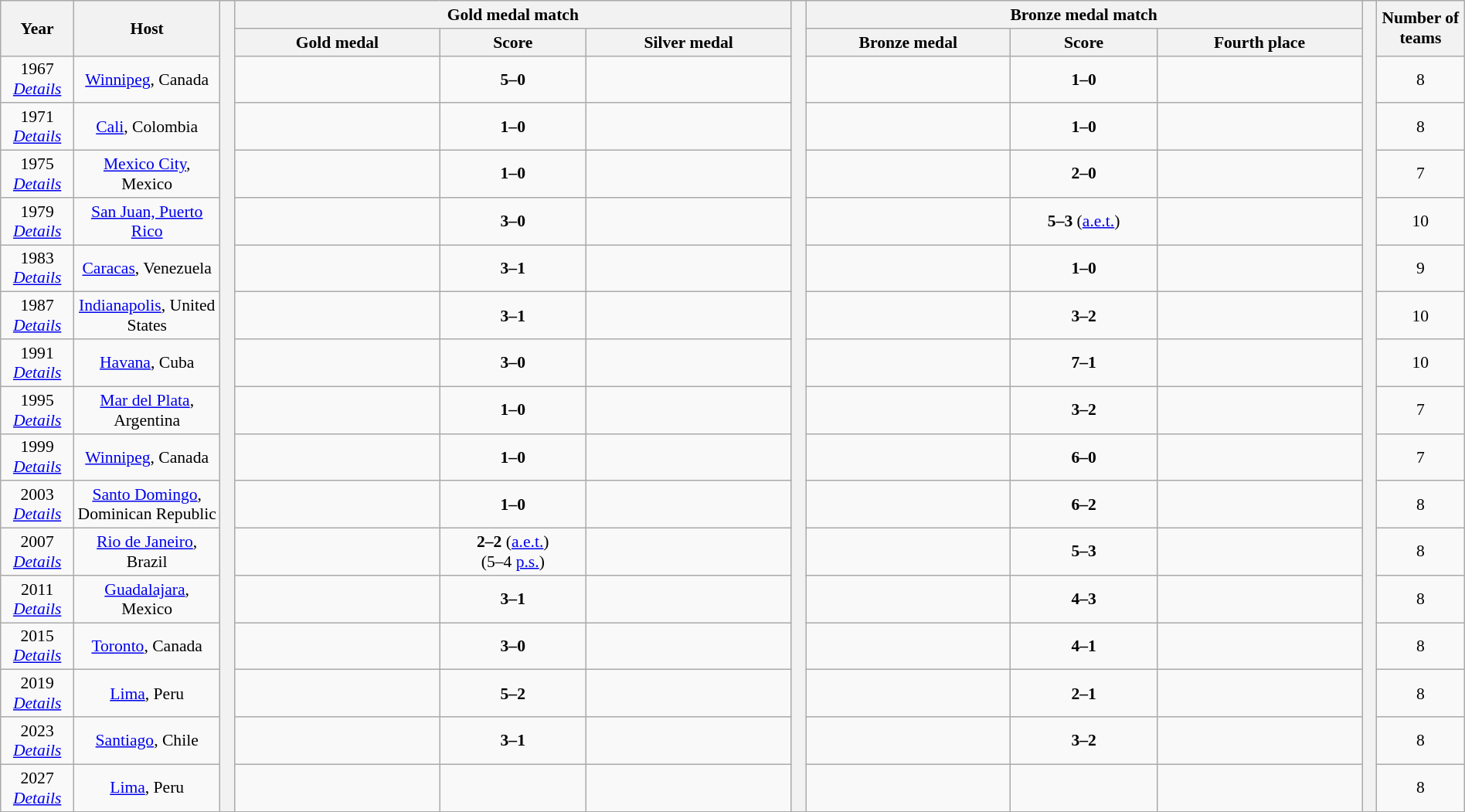<table class="wikitable" style="font-size:90%; width: 100%; text-align: center;">
<tr>
<th rowspan=2 width=5%>Year</th>
<th rowspan=2 width=10%>Host</th>
<th width=1% rowspan=18></th>
<th colspan=3>Gold medal match</th>
<th width=1% rowspan=18></th>
<th colspan=3>Bronze medal match</th>
<th width=1% rowspan=18></th>
<th width=6% rowspan=2>Number of teams</th>
</tr>
<tr>
<th width=14%>Gold medal</th>
<th width=10%>Score</th>
<th width=14%>Silver medal</th>
<th width=14%>Bronze medal</th>
<th width=10%>Score</th>
<th width=14%>Fourth place</th>
</tr>
<tr>
<td>1967<br><em><a href='#'>Details</a></em></td>
<td><a href='#'>Winnipeg</a>, Canada</td>
<td><strong></strong></td>
<td><strong>5–0</strong></td>
<td></td>
<td></td>
<td><strong>1–0</strong></td>
<td></td>
<td>8</td>
</tr>
<tr>
<td>1971<br><em><a href='#'>Details</a></em></td>
<td><a href='#'>Cali</a>, Colombia</td>
<td><strong></strong></td>
<td><strong>1–0</strong></td>
<td></td>
<td></td>
<td><strong>1–0</strong></td>
<td></td>
<td>8</td>
</tr>
<tr>
<td>1975<br><em><a href='#'>Details</a></em></td>
<td><a href='#'>Mexico City</a>, Mexico</td>
<td><strong></strong></td>
<td><strong>1–0</strong></td>
<td></td>
<td></td>
<td><strong>2–0</strong></td>
<td></td>
<td>7</td>
</tr>
<tr>
<td>1979<br><em><a href='#'>Details</a></em></td>
<td><a href='#'>San Juan, Puerto Rico</a></td>
<td><strong></strong></td>
<td><strong>3–0</strong></td>
<td></td>
<td></td>
<td><strong>5–3</strong> (<a href='#'>a.e.t.</a>)</td>
<td></td>
<td>10</td>
</tr>
<tr>
<td>1983<br><em><a href='#'>Details</a></em></td>
<td><a href='#'>Caracas</a>, Venezuela</td>
<td><strong></strong></td>
<td><strong>3–1</strong></td>
<td></td>
<td></td>
<td><strong>1–0</strong></td>
<td></td>
<td>9</td>
</tr>
<tr>
<td>1987<br><em><a href='#'>Details</a></em></td>
<td><a href='#'>Indianapolis</a>, United States</td>
<td><strong></strong></td>
<td><strong>3–1</strong></td>
<td></td>
<td></td>
<td><strong>3–2</strong></td>
<td></td>
<td>10</td>
</tr>
<tr>
<td>1991<br><em><a href='#'>Details</a></em></td>
<td><a href='#'>Havana</a>, Cuba</td>
<td><strong></strong></td>
<td><strong>3–0</strong></td>
<td></td>
<td></td>
<td><strong>7–1</strong></td>
<td></td>
<td>10</td>
</tr>
<tr>
<td>1995<br><em><a href='#'>Details</a></em></td>
<td><a href='#'>Mar del Plata</a>, Argentina</td>
<td><strong></strong></td>
<td><strong>1–0</strong></td>
<td></td>
<td></td>
<td><strong>3–2</strong></td>
<td></td>
<td>7</td>
</tr>
<tr>
<td>1999<br><em><a href='#'>Details</a></em></td>
<td><a href='#'>Winnipeg</a>, Canada</td>
<td><strong></strong></td>
<td><strong>1–0</strong></td>
<td></td>
<td></td>
<td><strong>6–0</strong></td>
<td></td>
<td>7</td>
</tr>
<tr>
<td>2003<br><em><a href='#'>Details</a></em></td>
<td><a href='#'>Santo Domingo</a>, Dominican Republic</td>
<td><strong></strong></td>
<td><strong>1–0</strong></td>
<td></td>
<td></td>
<td><strong>6–2</strong></td>
<td></td>
<td>8</td>
</tr>
<tr>
<td>2007<br><em><a href='#'>Details</a></em></td>
<td><a href='#'>Rio de Janeiro</a>, Brazil</td>
<td><strong></strong></td>
<td><strong>2–2</strong> (<a href='#'>a.e.t.</a>)<br> (5–4 <a href='#'>p.s.</a>)</td>
<td></td>
<td></td>
<td><strong>5–3</strong></td>
<td></td>
<td>8</td>
</tr>
<tr>
<td>2011<br><em><a href='#'>Details</a></em></td>
<td><a href='#'>Guadalajara</a>, Mexico</td>
<td><strong></strong></td>
<td><strong>3–1</strong></td>
<td></td>
<td></td>
<td><strong>4–3</strong></td>
<td></td>
<td>8</td>
</tr>
<tr>
<td>2015<br><em><a href='#'>Details</a></em></td>
<td><a href='#'>Toronto</a>, Canada</td>
<td><strong></strong></td>
<td><strong>3–0</strong></td>
<td></td>
<td></td>
<td><strong>4–1</strong></td>
<td></td>
<td>8</td>
</tr>
<tr>
<td>2019<br><em><a href='#'>Details</a></em></td>
<td><a href='#'>Lima</a>, Peru</td>
<td><strong></strong></td>
<td><strong>5–2</strong></td>
<td></td>
<td></td>
<td><strong>2–1</strong></td>
<td></td>
<td>8</td>
</tr>
<tr>
<td>2023<br><em><a href='#'>Details</a></em></td>
<td><a href='#'>Santiago</a>, Chile</td>
<td><strong></strong></td>
<td><strong>3–1</strong></td>
<td></td>
<td></td>
<td><strong>3–2</strong></td>
<td></td>
<td>8</td>
</tr>
<tr>
<td>2027<br><em><a href='#'>Details</a></em></td>
<td><a href='#'>Lima</a>, Peru</td>
<td></td>
<td></td>
<td></td>
<td></td>
<td></td>
<td></td>
<td>8</td>
</tr>
</table>
